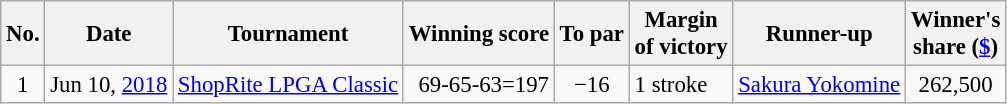<table class="wikitable" style="font-size:95%;">
<tr>
<th>No.</th>
<th>Date</th>
<th>Tournament</th>
<th>Winning score</th>
<th>To par</th>
<th>Margin<br>of victory</th>
<th>Runner-up</th>
<th>Winner's<br>share (<a href='#'>$</a>)</th>
</tr>
<tr>
<td align=center>1</td>
<td align=right>Jun 10, <a href='#'>2018</a></td>
<td><a href='#'>ShopRite LPGA Classic</a></td>
<td align=right>69-65-63=197</td>
<td align=center>−16</td>
<td>1 stroke</td>
<td> <a href='#'>Sakura Yokomine</a></td>
<td align=center>262,500</td>
</tr>
</table>
